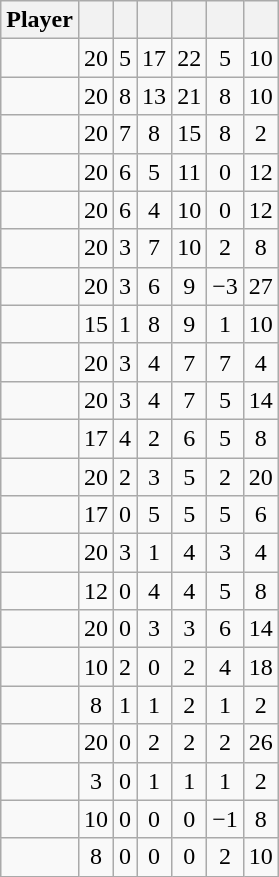<table class="wikitable sortable" style="text-align:center;">
<tr align=center>
<th>Player</th>
<th></th>
<th></th>
<th></th>
<th></th>
<th data-sort-type="number"></th>
<th></th>
</tr>
<tr>
<td></td>
<td>20</td>
<td>5</td>
<td>17</td>
<td>22</td>
<td>5</td>
<td>10</td>
</tr>
<tr>
<td></td>
<td>20</td>
<td>8</td>
<td>13</td>
<td>21</td>
<td>8</td>
<td>10</td>
</tr>
<tr>
<td></td>
<td>20</td>
<td>7</td>
<td>8</td>
<td>15</td>
<td>8</td>
<td>2</td>
</tr>
<tr>
<td></td>
<td>20</td>
<td>6</td>
<td>5</td>
<td>11</td>
<td>0</td>
<td>12</td>
</tr>
<tr>
<td></td>
<td>20</td>
<td>6</td>
<td>4</td>
<td>10</td>
<td>0</td>
<td>12</td>
</tr>
<tr>
<td></td>
<td>20</td>
<td>3</td>
<td>7</td>
<td>10</td>
<td>2</td>
<td>8</td>
</tr>
<tr>
<td></td>
<td>20</td>
<td>3</td>
<td>6</td>
<td>9</td>
<td>−3</td>
<td>27</td>
</tr>
<tr>
<td></td>
<td>15</td>
<td>1</td>
<td>8</td>
<td>9</td>
<td>1</td>
<td>10</td>
</tr>
<tr>
<td></td>
<td>20</td>
<td>3</td>
<td>4</td>
<td>7</td>
<td>7</td>
<td>4</td>
</tr>
<tr>
<td></td>
<td>20</td>
<td>3</td>
<td>4</td>
<td>7</td>
<td>5</td>
<td>14</td>
</tr>
<tr>
<td></td>
<td>17</td>
<td>4</td>
<td>2</td>
<td>6</td>
<td>5</td>
<td>8</td>
</tr>
<tr>
<td></td>
<td>20</td>
<td>2</td>
<td>3</td>
<td>5</td>
<td>2</td>
<td>20</td>
</tr>
<tr>
<td></td>
<td>17</td>
<td>0</td>
<td>5</td>
<td>5</td>
<td>5</td>
<td>6</td>
</tr>
<tr>
<td></td>
<td>20</td>
<td>3</td>
<td>1</td>
<td>4</td>
<td>3</td>
<td>4</td>
</tr>
<tr>
<td></td>
<td>12</td>
<td>0</td>
<td>4</td>
<td>4</td>
<td>5</td>
<td>8</td>
</tr>
<tr>
<td></td>
<td>20</td>
<td>0</td>
<td>3</td>
<td>3</td>
<td>6</td>
<td>14</td>
</tr>
<tr>
<td></td>
<td>10</td>
<td>2</td>
<td>0</td>
<td>2</td>
<td>4</td>
<td>18</td>
</tr>
<tr>
<td></td>
<td>8</td>
<td>1</td>
<td>1</td>
<td>2</td>
<td>1</td>
<td>2</td>
</tr>
<tr>
<td></td>
<td>20</td>
<td>0</td>
<td>2</td>
<td>2</td>
<td>2</td>
<td>26</td>
</tr>
<tr>
<td></td>
<td>3</td>
<td>0</td>
<td>1</td>
<td>1</td>
<td>1</td>
<td>2</td>
</tr>
<tr>
<td></td>
<td>10</td>
<td>0</td>
<td>0</td>
<td>0</td>
<td>−1</td>
<td>8</td>
</tr>
<tr>
<td></td>
<td>8</td>
<td>0</td>
<td>0</td>
<td>0</td>
<td>2</td>
<td>10</td>
</tr>
</table>
